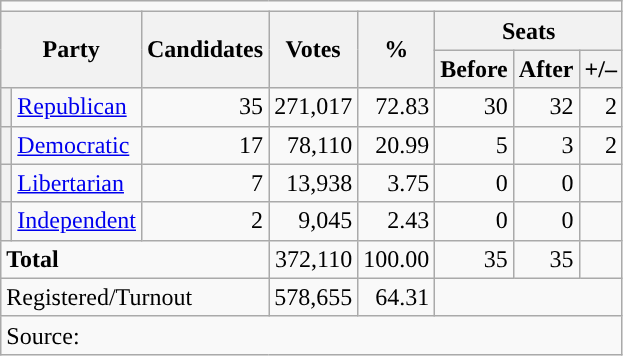<table class="wikitable">
<tr>
<td colspan=13 align=center></td>
</tr>
<tr>
<th rowspan="2" colspan="2">Party</th>
<th rowspan="2">Candidates</th>
<th rowspan="2">Votes</th>
<th rowspan="2">%</th>
<th colspan="5">Seats</th>
</tr>
<tr>
<th>Before</th>
<th>After</th>
<th>+/–</th>
</tr>
<tr>
<th style="background-color:"></th>
<td><a href='#'>Republican</a></td>
<td align="right">35</td>
<td align="right">271,017</td>
<td align="right">72.83</td>
<td align="right">30</td>
<td align="right">32</td>
<td align="right"> 2</td>
</tr>
<tr>
<th style="background-color:"></th>
<td><a href='#'>Democratic</a></td>
<td align="right">17</td>
<td align="right">78,110</td>
<td align="right">20.99</td>
<td align="right">5</td>
<td align="right">3</td>
<td align="right"> 2</td>
</tr>
<tr>
<th style="background-color:"></th>
<td><a href='#'>Libertarian</a></td>
<td align="right">7</td>
<td align="right">13,938</td>
<td align="right">3.75</td>
<td align="right">0</td>
<td align="right">0</td>
<td align="right"></td>
</tr>
<tr>
<th style="background-color:"></th>
<td><a href='#'>Independent</a></td>
<td align="right">2</td>
<td align="right">9,045</td>
<td align="right">2.43</td>
<td align="right">0</td>
<td align="right">0</td>
<td align="right"></td>
</tr>
<tr>
<td colspan="3" align="left"><strong>Total</strong></td>
<td align="right">372,110</td>
<td align="right">100.00</td>
<td align="right">35</td>
<td align="right">35</td>
<td align="right"></td>
</tr>
<tr>
<td colspan="3" align="left">Registered/Turnout</td>
<td align="right">578,655</td>
<td align="right">64.31</td>
<td colspan="3" align="right"></td>
</tr>
<tr>
<td colspan="10">Source: </td>
</tr>
</table>
